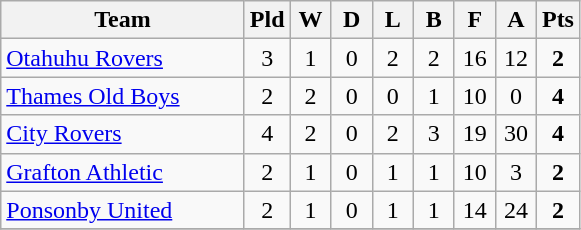<table class="wikitable" style="text-align:center;">
<tr>
<th width=155>Team</th>
<th width=20 abbr="Played">Pld</th>
<th width=20 abbr="Won">W</th>
<th width=20 abbr="Drawn">D</th>
<th width=20 abbr="Lost">L</th>
<th width=20 abbr="Bye">B</th>
<th width=20 abbr="For">F</th>
<th width=20 abbr="Against">A</th>
<th width=20 abbr="Points">Pts</th>
</tr>
<tr>
<td style="text-align:left;"><a href='#'>Otahuhu Rovers</a></td>
<td>3</td>
<td>1</td>
<td>0</td>
<td>2</td>
<td>2</td>
<td>16</td>
<td>12</td>
<td><strong>2</strong></td>
</tr>
<tr>
<td style="text-align:left;"><a href='#'>Thames Old Boys</a></td>
<td>2</td>
<td>2</td>
<td>0</td>
<td>0</td>
<td>1</td>
<td>10</td>
<td>0</td>
<td><strong>4</strong></td>
</tr>
<tr>
<td style="text-align:left;"><a href='#'>City Rovers</a></td>
<td>4</td>
<td>2</td>
<td>0</td>
<td>2</td>
<td>3</td>
<td>19</td>
<td>30</td>
<td><strong>4</strong></td>
</tr>
<tr>
<td style="text-align:left;"><a href='#'>Grafton Athletic</a></td>
<td>2</td>
<td>1</td>
<td>0</td>
<td>1</td>
<td>1</td>
<td>10</td>
<td>3</td>
<td><strong>2</strong></td>
</tr>
<tr>
<td style="text-align:left;"><a href='#'>Ponsonby United</a></td>
<td>2</td>
<td>1</td>
<td>0</td>
<td>1</td>
<td>1</td>
<td>14</td>
<td>24</td>
<td><strong>2</strong></td>
</tr>
<tr>
</tr>
</table>
